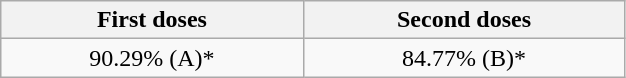<table class="wikitable" style="text-align:center;" width="33%">
<tr>
<th>First doses</th>
<th>Second doses</th>
</tr>
<tr>
<td>90.29% (A)*</td>
<td>84.77% (B)*</td>
</tr>
</table>
